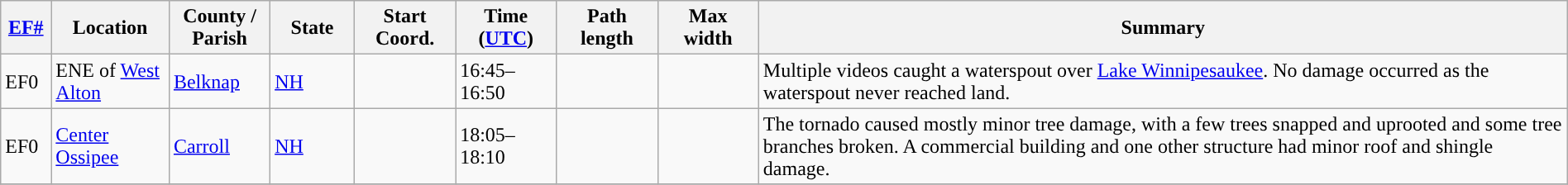<table class="wikitable sortable" style="width:100%;">
<tr>
<th scope="col"  style="width:3%; text-align:center;"><a href='#'>EF#</a></th>
<th scope="col"  style="width:7%; text-align:center;" class="unsortable">Location</th>
<th scope="col"  style="width:6%; text-align:center;" class="unsortable">County / Parish</th>
<th scope="col"  style="width:5%; text-align:center;">State</th>
<th scope="col"  style="width:6%; text-align:center;">Start Coord.</th>
<th scope="col"  style="width:6%; text-align:center;">Time (<a href='#'>UTC</a>)</th>
<th scope="col"  style="width:6%; text-align:center;">Path length</th>
<th scope="col"  style="width:6%; text-align:center;">Max width</th>
<th scope="col" class="unsortable" style="width:48%; text-align:center;">Summary</th>
</tr>
<tr>
<td>EF0</td>
<td>ENE of <a href='#'>West Alton</a></td>
<td><a href='#'>Belknap</a></td>
<td><a href='#'>NH</a></td>
<td></td>
<td>16:45–16:50</td>
<td></td>
<td></td>
<td>Multiple videos caught a waterspout over <a href='#'>Lake Winnipesaukee</a>. No damage occurred as the waterspout never reached land.</td>
</tr>
<tr>
<td>EF0</td>
<td><a href='#'>Center Ossipee</a></td>
<td><a href='#'>Carroll</a></td>
<td><a href='#'>NH</a></td>
<td></td>
<td>18:05–18:10</td>
<td></td>
<td></td>
<td>The tornado caused mostly minor tree damage, with a few trees snapped and uprooted and some tree branches broken. A commercial building and one other structure had minor roof and shingle damage.</td>
</tr>
<tr>
</tr>
</table>
